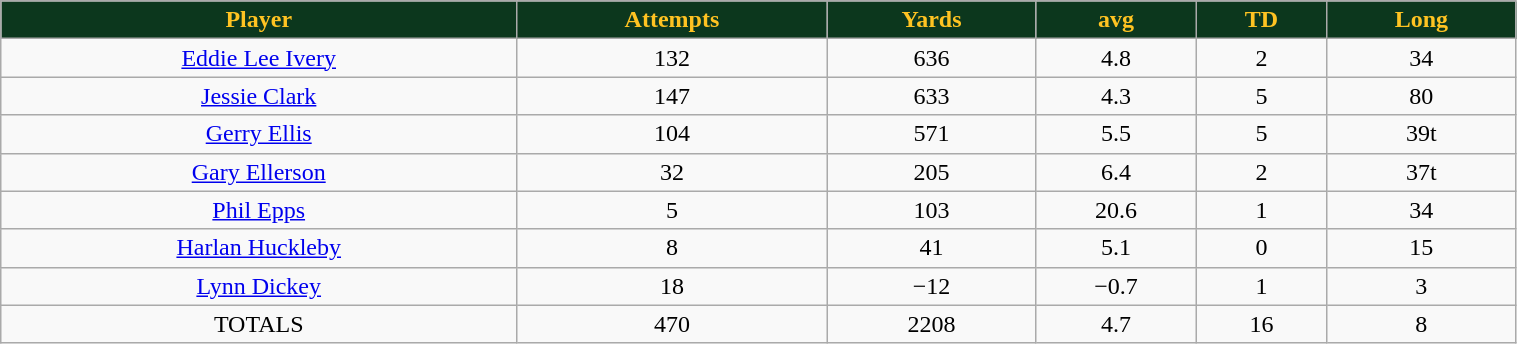<table class="wikitable" width="80%">
<tr align="center"  style="background:#0C371D;color:#ffc322;">
<td><strong>Player</strong></td>
<td><strong>Attempts</strong></td>
<td><strong>Yards</strong></td>
<td><strong>avg</strong></td>
<td><strong>TD</strong></td>
<td><strong>Long</strong></td>
</tr>
<tr align="center" bgcolor="">
<td><a href='#'>Eddie Lee Ivery</a></td>
<td>132</td>
<td>636</td>
<td>4.8</td>
<td>2</td>
<td>34</td>
</tr>
<tr align="center" bgcolor="">
<td><a href='#'>Jessie Clark</a></td>
<td>147</td>
<td>633</td>
<td>4.3</td>
<td>5</td>
<td>80</td>
</tr>
<tr align="center" bgcolor="">
<td><a href='#'>Gerry Ellis</a></td>
<td>104</td>
<td>571</td>
<td>5.5</td>
<td>5</td>
<td>39t</td>
</tr>
<tr align="center" bgcolor="">
<td><a href='#'>Gary Ellerson</a></td>
<td>32</td>
<td>205</td>
<td>6.4</td>
<td>2</td>
<td>37t</td>
</tr>
<tr align="center" bgcolor="">
<td><a href='#'>Phil Epps</a></td>
<td>5</td>
<td>103</td>
<td>20.6</td>
<td>1</td>
<td>34</td>
</tr>
<tr align="center" bgcolor="">
<td><a href='#'>Harlan Huckleby</a></td>
<td>8</td>
<td>41</td>
<td>5.1</td>
<td>0</td>
<td>15</td>
</tr>
<tr align="center" bgcolor="">
<td><a href='#'>Lynn Dickey</a></td>
<td>18</td>
<td>−12</td>
<td>−0.7</td>
<td>1</td>
<td>3</td>
</tr>
<tr align="center" bgcolor="">
<td>TOTALS</td>
<td>470</td>
<td>2208</td>
<td>4.7</td>
<td>16</td>
<td>8</td>
</tr>
</table>
